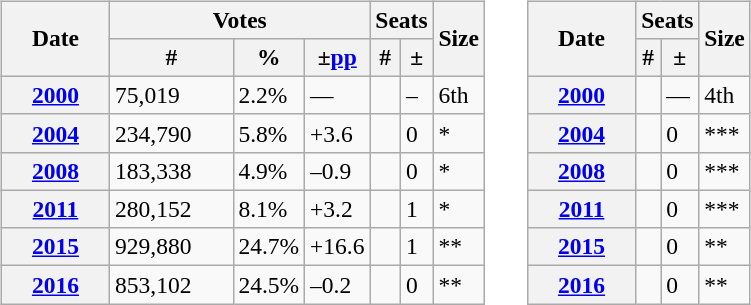<table>
<tr>
<td style="vertical-align:top"><br><table class="wikitable" style="font-size:98%;">
<tr>
<th width="65" rowspan="2">Date</th>
<th colspan="3">Votes</th>
<th colspan="2">Seats</th>
<th rowspan="2">Size</th>
</tr>
<tr>
<th width="75">#</th>
<th>%</th>
<th>±<a href='#'>pp</a></th>
<th>#</th>
<th>±</th>
</tr>
<tr>
<th><a href='#'>2000</a></th>
<td>75,019</td>
<td>2.2%</td>
<td>—</td>
<td style="text-align:center;"></td>
<td>–</td>
<td>6th</td>
</tr>
<tr>
<th><a href='#'>2004</a></th>
<td>234,790</td>
<td>5.8%</td>
<td>+3.6</td>
<td style="text-align:center;"></td>
<td>0</td>
<td>*</td>
</tr>
<tr>
<th><a href='#'>2008</a></th>
<td>183,338</td>
<td>4.9%</td>
<td>–0.9</td>
<td style="text-align:center;"></td>
<td>0</td>
<td>*</td>
</tr>
<tr>
<th><a href='#'>2011</a></th>
<td>280,152</td>
<td>8.1%</td>
<td>+3.2</td>
<td style="text-align:center;"></td>
<td>1</td>
<td>*</td>
</tr>
<tr>
<th><a href='#'>2015</a></th>
<td>929,880</td>
<td>24.7%</td>
<td>+16.6</td>
<td style="text-align:center;"></td>
<td>1</td>
<td>**</td>
</tr>
<tr>
<th><a href='#'>2016</a></th>
<td>853,102</td>
<td>24.5%</td>
<td>–0.2</td>
<td style="text-align:center;"></td>
<td>0</td>
<td>**</td>
</tr>
</table>
</td>
<td colwidth="1em"> </td>
<td style="vertical-align:top"><br><table class="wikitable" style="font-size:98%;">
<tr>
<th width="65" rowspan="2">Date</th>
<th colspan="2">Seats</th>
<th rowspan="2">Size</th>
</tr>
<tr>
<th>#</th>
<th>±</th>
</tr>
<tr>
<th><a href='#'>2000</a></th>
<td style="text-align:center;"></td>
<td>—</td>
<td>4th</td>
</tr>
<tr>
<th><a href='#'>2004</a></th>
<td style="text-align:center;"></td>
<td>0</td>
<td>***</td>
</tr>
<tr>
<th><a href='#'>2008</a></th>
<td style="text-align:center;"></td>
<td>0</td>
<td>***</td>
</tr>
<tr>
<th><a href='#'>2011</a></th>
<td style="text-align:center;"></td>
<td>0</td>
<td>***</td>
</tr>
<tr>
<th><a href='#'>2015</a></th>
<td style="text-align:center;"></td>
<td>0</td>
<td>**</td>
</tr>
<tr>
<th><a href='#'>2016</a></th>
<td style="text-align:center;"></td>
<td>0</td>
<td>**</td>
</tr>
</table>
</td>
</tr>
</table>
